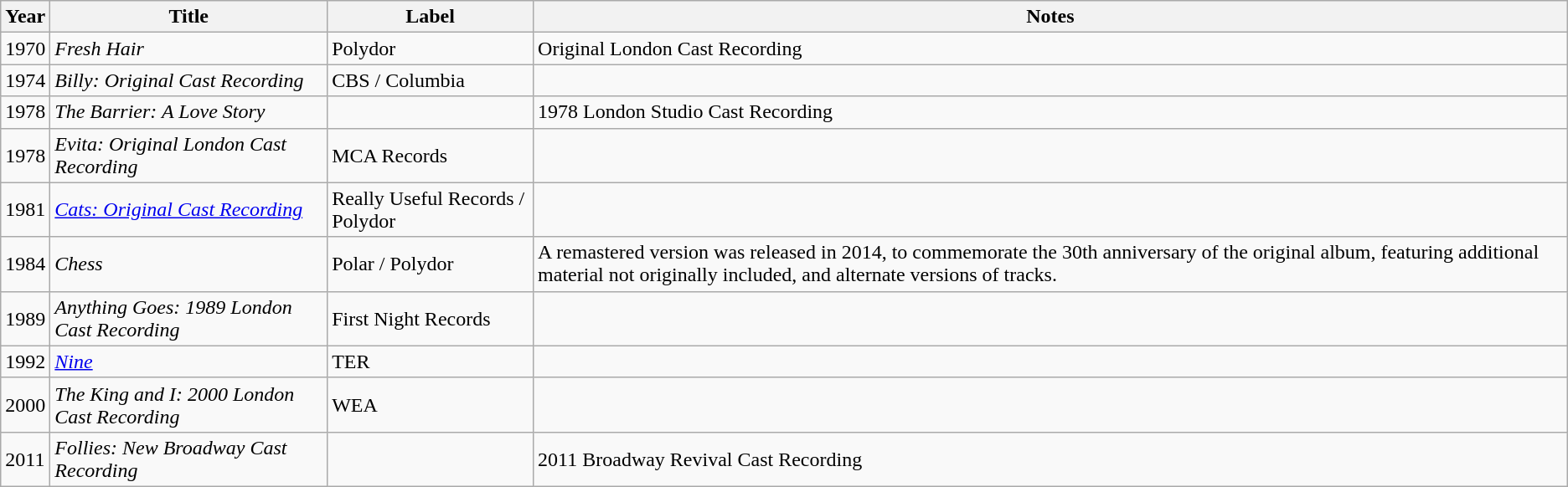<table class=wikitable>
<tr>
<th scope="col">Year</th>
<th scope="col">Title</th>
<th scope="col">Label</th>
<th scope="col">Notes</th>
</tr>
<tr>
<td>1970</td>
<td><em>Fresh Hair</em></td>
<td>Polydor</td>
<td>Original London Cast Recording</td>
</tr>
<tr>
<td>1974</td>
<td><em>Billy: Original Cast Recording</em></td>
<td>CBS / Columbia</td>
<td></td>
</tr>
<tr>
<td>1978</td>
<td><em>The Barrier: A Love Story</em></td>
<td></td>
<td>1978 London Studio Cast Recording</td>
</tr>
<tr>
<td>1978</td>
<td><em>Evita: Original London Cast Recording</em></td>
<td>MCA Records</td>
<td></td>
</tr>
<tr>
<td>1981</td>
<td><em><a href='#'>Cats: Original Cast Recording</a></em></td>
<td>Really Useful Records / Polydor</td>
<td></td>
</tr>
<tr>
<td>1984</td>
<td><em>Chess</em></td>
<td>Polar / Polydor</td>
<td>A remastered version was released in 2014, to commemorate the 30th anniversary of the original album, featuring additional material not originally included, and alternate versions of tracks.</td>
</tr>
<tr>
<td>1989</td>
<td><em>Anything Goes: 1989 London Cast Recording</em></td>
<td>First Night Records</td>
<td></td>
</tr>
<tr>
<td>1992</td>
<td><em><a href='#'>Nine</a></em></td>
<td>TER</td>
<td></td>
</tr>
<tr>
<td>2000</td>
<td><em>The King and I: 2000 London Cast Recording</em></td>
<td>WEA</td>
<td></td>
</tr>
<tr>
<td>2011</td>
<td><em>Follies: New Broadway Cast Recording</em></td>
<td></td>
<td>2011 Broadway Revival Cast Recording</td>
</tr>
</table>
